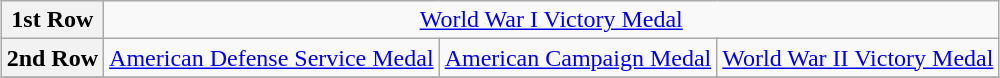<table class="wikitable" style="margin:1em auto; text-align:center;">
<tr>
<th>1st Row</th>
<td colspan="12"><a href='#'>World War I Victory Medal</a></td>
</tr>
<tr>
<th>2nd Row</th>
<td colspan="4"><a href='#'>American Defense Service Medal</a></td>
<td colspan="4"><a href='#'>American Campaign Medal</a></td>
<td colspan="4"><a href='#'>World War II Victory Medal</a></td>
</tr>
<tr>
</tr>
</table>
